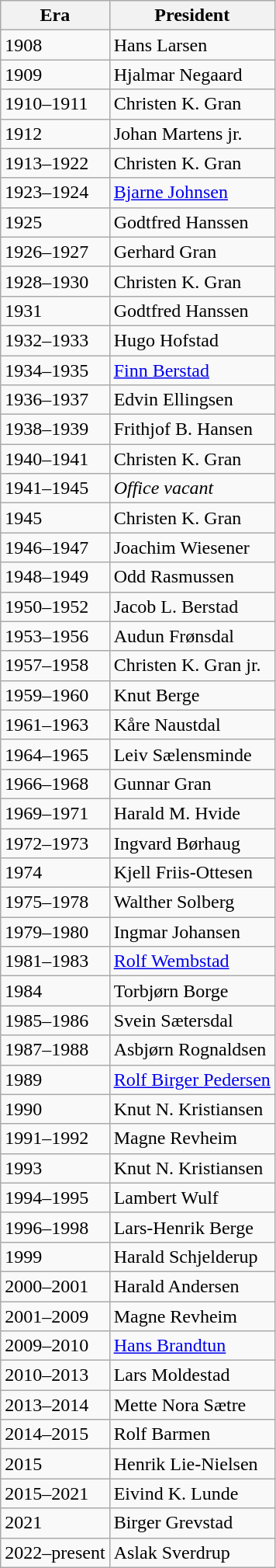<table class="wikitable">
<tr>
<th>Era</th>
<th>President</th>
</tr>
<tr>
<td>1908</td>
<td>Hans Larsen</td>
</tr>
<tr>
<td>1909</td>
<td>Hjalmar Negaard</td>
</tr>
<tr>
<td>1910–1911</td>
<td>Christen K. Gran</td>
</tr>
<tr>
<td>1912</td>
<td>Johan Martens jr.</td>
</tr>
<tr>
<td>1913–1922</td>
<td>Christen K. Gran</td>
</tr>
<tr>
<td>1923–1924</td>
<td><a href='#'>Bjarne Johnsen</a></td>
</tr>
<tr>
<td>1925</td>
<td>Godtfred Hanssen</td>
</tr>
<tr>
<td>1926–1927</td>
<td>Gerhard Gran</td>
</tr>
<tr>
<td>1928–1930</td>
<td>Christen K. Gran</td>
</tr>
<tr>
<td>1931</td>
<td>Godtfred Hanssen</td>
</tr>
<tr>
<td>1932–1933</td>
<td>Hugo Hofstad</td>
</tr>
<tr>
<td>1934–1935</td>
<td><a href='#'>Finn Berstad</a></td>
</tr>
<tr>
<td>1936–1937</td>
<td>Edvin Ellingsen</td>
</tr>
<tr>
<td>1938–1939</td>
<td>Frithjof B. Hansen</td>
</tr>
<tr>
<td>1940–1941</td>
<td>Christen K. Gran</td>
</tr>
<tr>
<td>1941–1945</td>
<td><em>Office vacant</em></td>
</tr>
<tr>
<td>1945</td>
<td>Christen K. Gran</td>
</tr>
<tr>
<td>1946–1947</td>
<td>Joachim Wiesener</td>
</tr>
<tr>
<td>1948–1949</td>
<td>Odd Rasmussen</td>
</tr>
<tr>
<td>1950–1952</td>
<td>Jacob L. Berstad</td>
</tr>
<tr>
<td>1953–1956</td>
<td>Audun Frønsdal</td>
</tr>
<tr>
<td>1957–1958</td>
<td>Christen K. Gran jr.</td>
</tr>
<tr>
<td>1959–1960</td>
<td>Knut Berge</td>
</tr>
<tr>
<td>1961–1963</td>
<td>Kåre Naustdal</td>
</tr>
<tr>
<td>1964–1965</td>
<td>Leiv Sælensminde</td>
</tr>
<tr>
<td>1966–1968</td>
<td>Gunnar Gran</td>
</tr>
<tr>
<td>1969–1971</td>
<td>Harald M. Hvide</td>
</tr>
<tr>
<td>1972–1973</td>
<td>Ingvard Børhaug</td>
</tr>
<tr>
<td>1974</td>
<td>Kjell Friis-Ottesen</td>
</tr>
<tr>
<td>1975–1978</td>
<td>Walther Solberg</td>
</tr>
<tr>
<td>1979–1980</td>
<td>Ingmar Johansen</td>
</tr>
<tr>
<td>1981–1983</td>
<td><a href='#'>Rolf Wembstad</a></td>
</tr>
<tr>
<td>1984</td>
<td>Torbjørn Borge</td>
</tr>
<tr>
<td>1985–1986</td>
<td>Svein Sætersdal</td>
</tr>
<tr>
<td>1987–1988</td>
<td>Asbjørn Rognaldsen</td>
</tr>
<tr>
<td>1989</td>
<td><a href='#'>Rolf Birger Pedersen</a></td>
</tr>
<tr>
<td>1990</td>
<td>Knut N. Kristiansen</td>
</tr>
<tr>
<td>1991–1992</td>
<td>Magne Revheim</td>
</tr>
<tr>
<td>1993</td>
<td>Knut N. Kristiansen</td>
</tr>
<tr>
<td>1994–1995</td>
<td>Lambert Wulf</td>
</tr>
<tr>
<td>1996–1998</td>
<td>Lars-Henrik Berge</td>
</tr>
<tr>
<td>1999</td>
<td>Harald Schjelderup</td>
</tr>
<tr>
<td>2000–2001</td>
<td>Harald Andersen</td>
</tr>
<tr>
<td>2001–2009</td>
<td>Magne Revheim</td>
</tr>
<tr>
<td>2009–2010</td>
<td><a href='#'>Hans Brandtun</a></td>
</tr>
<tr>
<td>2010–2013</td>
<td>Lars Moldestad</td>
</tr>
<tr>
<td>2013–2014</td>
<td>Mette Nora Sætre</td>
</tr>
<tr>
<td>2014–2015</td>
<td>Rolf Barmen</td>
</tr>
<tr>
<td>2015</td>
<td>Henrik Lie-Nielsen</td>
</tr>
<tr>
<td>2015–2021</td>
<td>Eivind K. Lunde</td>
</tr>
<tr>
<td>2021</td>
<td>Birger Grevstad</td>
</tr>
<tr>
<td>2022–present</td>
<td>Aslak Sverdrup</td>
</tr>
</table>
